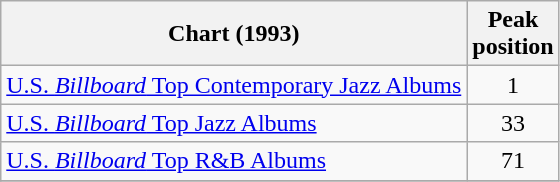<table class="wikitable sortable">
<tr>
<th>Chart (1993)</th>
<th>Peak<br>position</th>
</tr>
<tr>
<td><a href='#'>U.S. <em>Billboard</em> Top Contemporary Jazz Albums</a></td>
<td align="center">1</td>
</tr>
<tr>
<td><a href='#'>U.S. <em>Billboard</em> Top Jazz Albums</a></td>
<td align="center">33</td>
</tr>
<tr>
<td><a href='#'>U.S. <em>Billboard</em> Top R&B Albums</a></td>
<td align="center">71</td>
</tr>
<tr>
</tr>
</table>
